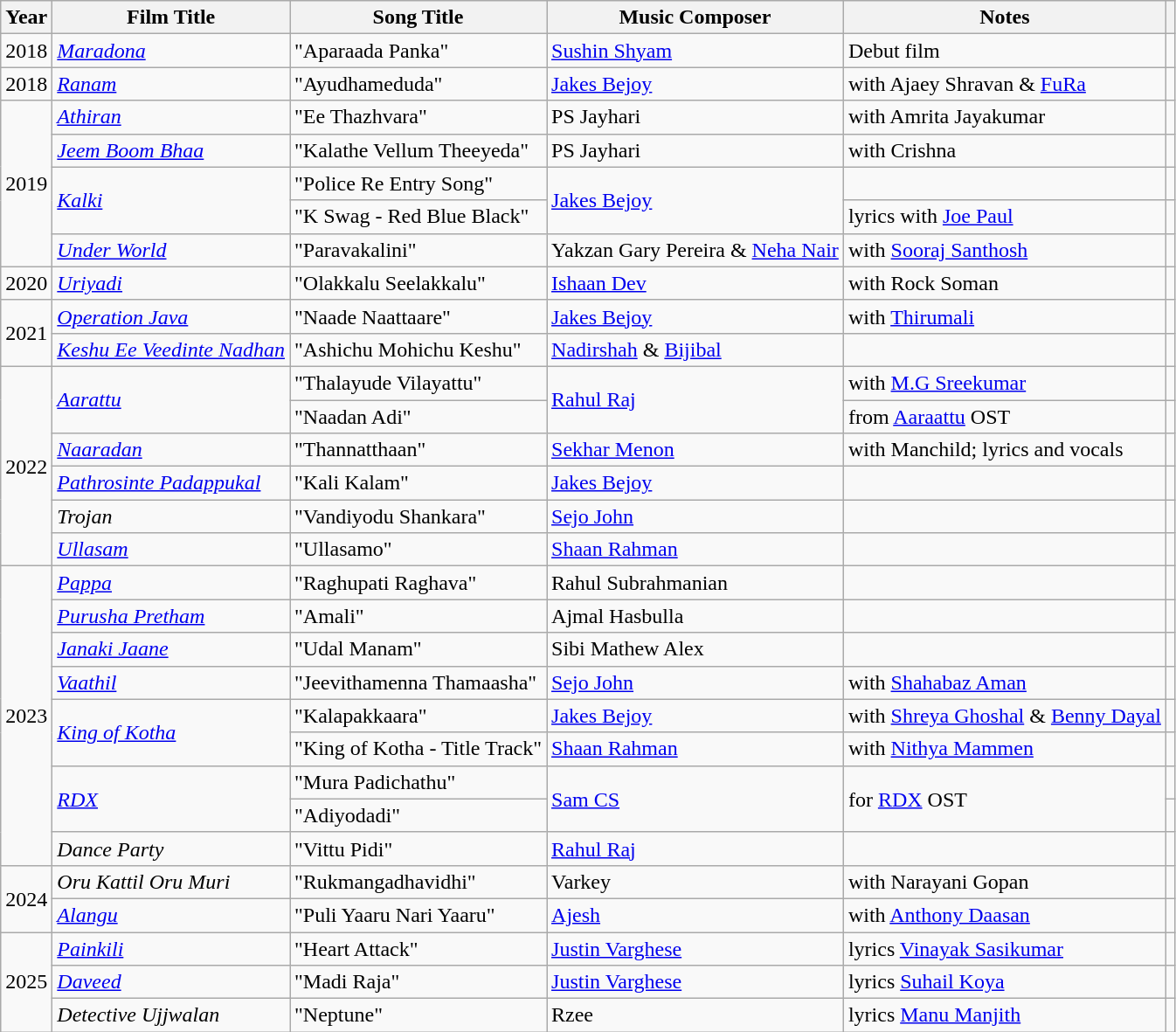<table class="wikitable sortable">
<tr>
<th>Year</th>
<th>Film Title</th>
<th>Song Title</th>
<th>Music Composer</th>
<th class="unsortable">Notes</th>
<th class="unsortable"></th>
</tr>
<tr>
<td>2018</td>
<td><a href='#'><em>Maradona</em></a></td>
<td>"Aparaada Panka"</td>
<td><a href='#'>Sushin Shyam</a></td>
<td>Debut film</td>
<td></td>
</tr>
<tr>
<td>2018</td>
<td><a href='#'><em>Ranam</em></a></td>
<td>"Ayudhameduda"</td>
<td><a href='#'>Jakes Bejoy</a></td>
<td>with Ajaey Shravan & <a href='#'>FuRa</a></td>
<td></td>
</tr>
<tr>
<td rowspan="5">2019</td>
<td><em><a href='#'>Athiran</a></em></td>
<td>"Ee Thazhvara"</td>
<td>PS Jayhari</td>
<td>with Amrita Jayakumar</td>
<td></td>
</tr>
<tr>
<td><em><a href='#'>Jeem Boom Bhaa</a></em></td>
<td>"Kalathe Vellum Theeyeda"</td>
<td>PS Jayhari</td>
<td>with Crishna</td>
<td></td>
</tr>
<tr>
<td rowspan="2"><a href='#'><em>Kalki</em></a></td>
<td>"Police Re Entry Song"</td>
<td rowspan="2"><a href='#'>Jakes Bejoy</a></td>
<td></td>
<td></td>
</tr>
<tr>
<td>"K Swag - Red Blue Black"</td>
<td>lyrics with <a href='#'>Joe Paul</a></td>
<td></td>
</tr>
<tr>
<td><em><a href='#'>Under World</a></em></td>
<td>"Paravakalini"</td>
<td>Yakzan Gary Pereira & <a href='#'>Neha Nair</a></td>
<td>with <a href='#'>Sooraj Santhosh</a></td>
<td></td>
</tr>
<tr>
<td>2020</td>
<td><a href='#'><em>Uriyadi</em></a></td>
<td>"Olakkalu Seelakkalu"</td>
<td><a href='#'>Ishaan Dev</a></td>
<td>with Rock Soman</td>
<td></td>
</tr>
<tr>
<td rowspan="2">2021</td>
<td><em><a href='#'>Operation Java</a></em></td>
<td>"Naade Naattaare"</td>
<td><a href='#'>Jakes Bejoy</a></td>
<td>with <a href='#'>Thirumali</a></td>
<td></td>
</tr>
<tr>
<td><em><a href='#'>Keshu Ee Veedinte Nadhan</a></em></td>
<td>"Ashichu Mohichu Keshu"</td>
<td><a href='#'>Nadirshah</a> & <a href='#'>Bijibal</a></td>
<td></td>
<td></td>
</tr>
<tr>
<td rowspan="6">2022</td>
<td rowspan="2"><a href='#'><em>Aarattu</em></a></td>
<td>"Thalayude Vilayattu"</td>
<td rowspan="2"><a href='#'>Rahul Raj</a></td>
<td>with <a href='#'>M.G Sreekumar</a></td>
<td></td>
</tr>
<tr>
<td>"Naadan Adi"</td>
<td>from <a href='#'>Aaraattu</a> OST</td>
<td></td>
</tr>
<tr>
<td><a href='#'><em>Naaradan</em></a></td>
<td>"Thannatthaan"</td>
<td><a href='#'>Sekhar Menon</a></td>
<td>with Manchild; lyrics and vocals</td>
<td></td>
</tr>
<tr>
<td><em><a href='#'>Pathrosinte Padappukal</a></em></td>
<td>"Kali Kalam"</td>
<td><a href='#'>Jakes Bejoy</a></td>
<td></td>
<td></td>
</tr>
<tr>
<td><em>Trojan</em></td>
<td>"Vandiyodu Shankara"</td>
<td><a href='#'>Sejo John</a></td>
<td></td>
<td></td>
</tr>
<tr>
<td><a href='#'><em>Ullasam</em></a></td>
<td>"Ullasamo"</td>
<td><a href='#'>Shaan Rahman</a></td>
<td></td>
<td></td>
</tr>
<tr>
<td rowspan="9">2023</td>
<td><em><a href='#'>Pappa</a></em></td>
<td>"Raghupati Raghava"</td>
<td>Rahul Subrahmanian</td>
<td></td>
<td></td>
</tr>
<tr>
<td><em><a href='#'>Purusha Pretham</a></em></td>
<td>"Amali"</td>
<td>Ajmal Hasbulla</td>
<td></td>
<td></td>
</tr>
<tr>
<td><em><a href='#'>Janaki Jaane</a></em></td>
<td>"Udal Manam"</td>
<td>Sibi Mathew Alex</td>
<td></td>
<td></td>
</tr>
<tr>
<td><em><a href='#'>Vaathil</a></em></td>
<td>"Jeevithamenna Thamaasha"</td>
<td><a href='#'>Sejo John</a></td>
<td>with <a href='#'>Shahabaz Aman</a></td>
<td></td>
</tr>
<tr>
<td rowspan="2"><em><a href='#'>King of Kotha</a></em></td>
<td>"Kalapakkaara"</td>
<td><a href='#'>Jakes Bejoy</a></td>
<td>with <a href='#'>Shreya Ghoshal</a> & <a href='#'>Benny Dayal</a></td>
<td></td>
</tr>
<tr>
<td>"King of Kotha - Title Track"</td>
<td><a href='#'>Shaan Rahman</a></td>
<td>with <a href='#'>Nithya Mammen</a></td>
<td></td>
</tr>
<tr>
<td rowspan="2"><a href='#'><em>RDX</em></a></td>
<td>"Mura Padichathu"</td>
<td rowspan="2"><a href='#'>Sam CS</a></td>
<td rowspan="2">for <a href='#'>RDX</a> OST</td>
<td></td>
</tr>
<tr>
<td>"Adiyodadi"</td>
<td></td>
</tr>
<tr>
<td><em>Dance Party</em></td>
<td>"Vittu Pidi"</td>
<td><a href='#'>Rahul Raj</a></td>
<td></td>
<td></td>
</tr>
<tr>
<td rowspan="2">2024</td>
<td><em>Oru Kattil Oru Muri</em></td>
<td>"Rukmangadhavidhi"</td>
<td>Varkey</td>
<td>with Narayani Gopan</td>
<td></td>
</tr>
<tr>
<td><em><a href='#'>Alangu</a></em></td>
<td>"Puli Yaaru Nari Yaaru"</td>
<td><a href='#'>Ajesh</a></td>
<td>with <a href='#'>Anthony Daasan</a></td>
<td></td>
</tr>
<tr>
<td rowspan="3">2025</td>
<td><em><a href='#'>Painkili</a></em></td>
<td>"Heart Attack"</td>
<td><a href='#'>Justin Varghese</a></td>
<td>lyrics <a href='#'>Vinayak Sasikumar</a></td>
<td></td>
</tr>
<tr>
<td><em><a href='#'>Daveed</a></em></td>
<td>"Madi Raja"</td>
<td><a href='#'>Justin Varghese</a></td>
<td>lyrics <a href='#'>Suhail Koya</a></td>
<td></td>
</tr>
<tr>
<td><em>Detective Ujjwalan</em></td>
<td>"Neptune"</td>
<td>Rzee</td>
<td>lyrics <a href='#'>Manu Manjith</a></td>
<td></td>
</tr>
</table>
